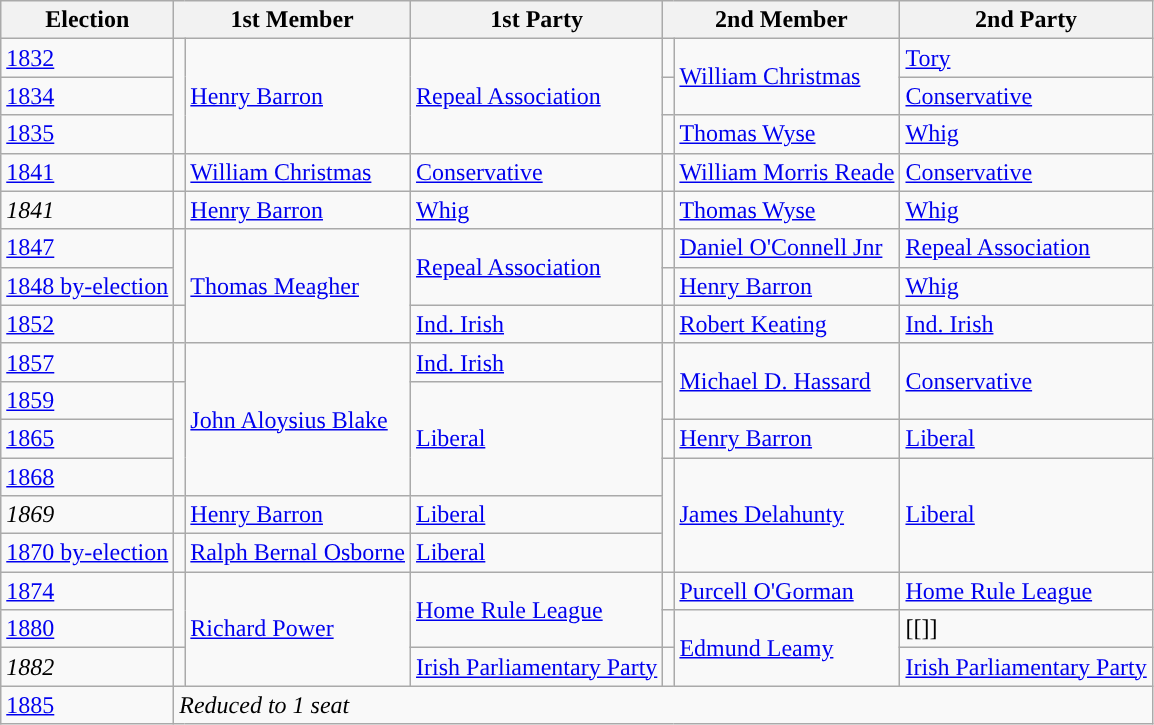<table class="wikitable">
<tr>
<th>Election</th>
<th colspan="2">1st Member</th>
<th>1st Party</th>
<th colspan="2">2nd Member</th>
<th>2nd Party</th>
</tr>
<tr>
<td><a href='#'>1832</a></td>
<td rowspan="3" style="color:inherit;background-color: "></td>
<td rowspan="3"><a href='#'>Henry Barron</a></td>
<td rowspan="3"><a href='#'>Repeal Association</a></td>
<td style="color:inherit;background-color: "></td>
<td rowspan="2"><a href='#'>William Christmas</a></td>
<td><a href='#'>Tory</a></td>
</tr>
<tr>
<td><a href='#'>1834</a></td>
<td style="color:inherit;background-color: "></td>
<td><a href='#'>Conservative</a></td>
</tr>
<tr>
<td><a href='#'>1835</a></td>
<td style="color:inherit;background-color: "></td>
<td><a href='#'>Thomas Wyse</a></td>
<td><a href='#'>Whig</a></td>
</tr>
<tr>
<td><a href='#'>1841</a></td>
<td style="color:inherit;background-color: "></td>
<td><a href='#'>William Christmas</a></td>
<td><a href='#'>Conservative</a></td>
<td style="color:inherit;background-color: "></td>
<td><a href='#'>William Morris Reade</a></td>
<td><a href='#'>Conservative</a></td>
</tr>
<tr>
<td><em>1841</em></td>
<td style="color:inherit;background-color: "></td>
<td><a href='#'>Henry Barron</a></td>
<td><a href='#'>Whig</a></td>
<td style="color:inherit;background-color: "></td>
<td><a href='#'>Thomas Wyse</a></td>
<td><a href='#'>Whig</a></td>
</tr>
<tr>
<td><a href='#'>1847</a></td>
<td rowspan="2" style="color:inherit;background-color: "></td>
<td rowspan="3"><a href='#'>Thomas Meagher</a></td>
<td rowspan="2"><a href='#'>Repeal Association</a></td>
<td style="color:inherit;background-color: "></td>
<td><a href='#'>Daniel O'Connell Jnr</a></td>
<td><a href='#'>Repeal Association</a></td>
</tr>
<tr>
<td><a href='#'>1848 by-election</a></td>
<td style="color:inherit;background-color: "></td>
<td><a href='#'>Henry Barron</a></td>
<td><a href='#'>Whig</a></td>
</tr>
<tr>
<td><a href='#'>1852</a></td>
<td style="color:inherit;background-color: "></td>
<td><a href='#'>Ind. Irish</a></td>
<td style="color:inherit;background-color: "></td>
<td><a href='#'>Robert Keating</a></td>
<td><a href='#'>Ind. Irish</a></td>
</tr>
<tr>
<td><a href='#'>1857</a></td>
<td rowspan="1" style="color:inherit;background-color: "></td>
<td rowspan="4"><a href='#'>John Aloysius Blake</a></td>
<td rowspan="1"><a href='#'>Ind. Irish</a></td>
<td rowspan="2" style="color:inherit;background-color: "></td>
<td rowspan="2"><a href='#'>Michael D. Hassard</a></td>
<td rowspan="2"><a href='#'>Conservative</a></td>
</tr>
<tr>
<td><a href='#'>1859</a></td>
<td rowspan="3" style="color:inherit;background-color: "></td>
<td rowspan="3"><a href='#'>Liberal</a></td>
</tr>
<tr>
<td><a href='#'>1865</a></td>
<td style="color:inherit;background-color: "></td>
<td><a href='#'>Henry Barron</a></td>
<td><a href='#'>Liberal</a></td>
</tr>
<tr>
<td><a href='#'>1868</a></td>
<td rowspan="3" style="color:inherit;background-color: "></td>
<td rowspan="3"><a href='#'>James Delahunty</a></td>
<td rowspan="3"><a href='#'>Liberal</a></td>
</tr>
<tr>
<td><em>1869</em></td>
<td style="color:inherit;background-color: "></td>
<td><a href='#'>Henry Barron</a></td>
<td><a href='#'>Liberal</a></td>
</tr>
<tr>
<td><a href='#'>1870 by-election</a></td>
<td style="color:inherit;background-color: "></td>
<td><a href='#'>Ralph Bernal Osborne</a></td>
<td><a href='#'>Liberal</a></td>
</tr>
<tr>
<td><a href='#'>1874</a></td>
<td rowspan="2" style="color:inherit;background-color: "></td>
<td rowspan="3"><a href='#'>Richard Power</a></td>
<td rowspan="2"><a href='#'>Home Rule League</a></td>
<td rowspan="1" style="color:inherit;background-color: "></td>
<td rowspan="1"><a href='#'>Purcell O'Gorman</a></td>
<td rowspan="1"><a href='#'>Home Rule League</a></td>
</tr>
<tr>
<td><a href='#'>1880</a></td>
<td rowspan="1" style="color:inherit;background-color: "></td>
<td rowspan="2"><a href='#'>Edmund Leamy</a></td>
<td rowspan="1">[[]]</td>
</tr>
<tr>
<td><em>1882</em></td>
<td style="color:inherit;background-color: "></td>
<td><a href='#'>Irish Parliamentary Party</a></td>
<td style="color:inherit;background-color: "></td>
<td><a href='#'>Irish Parliamentary Party</a></td>
</tr>
<tr>
<td><a href='#'>1885</a></td>
<td colspan="6"><em>Reduced to 1 seat</em></td>
</tr>
</table>
